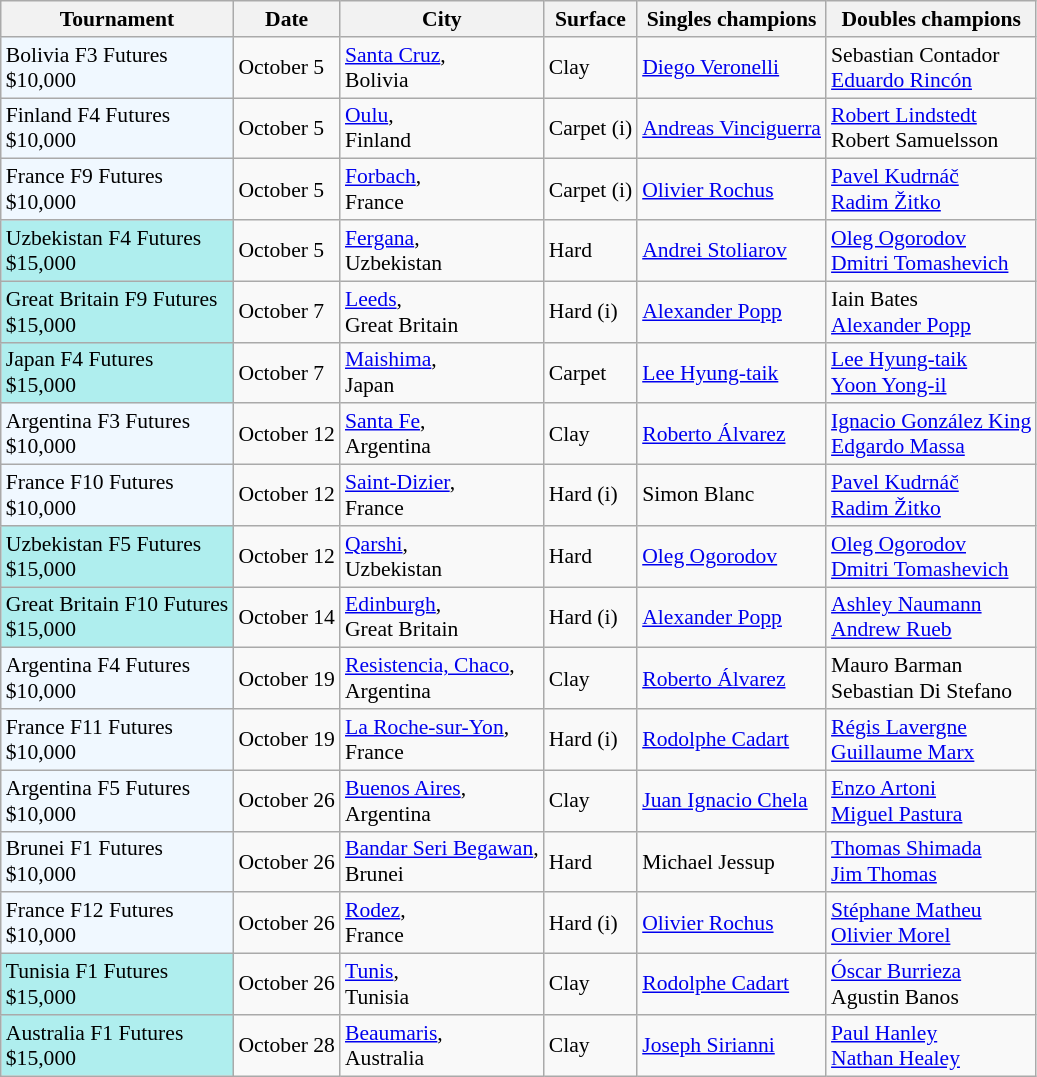<table class="sortable wikitable" style="font-size:90%">
<tr>
<th>Tournament</th>
<th>Date</th>
<th>City</th>
<th>Surface</th>
<th>Singles champions</th>
<th>Doubles champions</th>
</tr>
<tr>
<td style="background:#f0f8ff;">Bolivia F3 Futures<br>$10,000</td>
<td>October 5</td>
<td><a href='#'>Santa Cruz</a>,<br>Bolivia</td>
<td>Clay</td>
<td> <a href='#'>Diego Veronelli</a></td>
<td> Sebastian Contador<br> <a href='#'>Eduardo Rincón</a></td>
</tr>
<tr>
<td style="background:#f0f8ff;">Finland F4 Futures<br>$10,000</td>
<td>October 5</td>
<td><a href='#'>Oulu</a>,<br>Finland</td>
<td>Carpet (i)</td>
<td> <a href='#'>Andreas Vinciguerra</a></td>
<td> <a href='#'>Robert Lindstedt</a><br> Robert Samuelsson</td>
</tr>
<tr>
<td style="background:#f0f8ff;">France F9 Futures<br>$10,000</td>
<td>October 5</td>
<td><a href='#'>Forbach</a>,<br>France</td>
<td>Carpet (i)</td>
<td> <a href='#'>Olivier Rochus</a></td>
<td> <a href='#'>Pavel Kudrnáč</a><br> <a href='#'>Radim Žitko</a></td>
</tr>
<tr>
<td style="background:#afeeee;">Uzbekistan F4 Futures<br>$15,000</td>
<td>October 5</td>
<td><a href='#'>Fergana</a>,<br>Uzbekistan</td>
<td>Hard</td>
<td> <a href='#'>Andrei Stoliarov</a></td>
<td> <a href='#'>Oleg Ogorodov</a><br> <a href='#'>Dmitri Tomashevich</a></td>
</tr>
<tr>
<td style="background:#afeeee;">Great Britain F9 Futures<br>$15,000</td>
<td>October 7</td>
<td><a href='#'>Leeds</a>,<br>Great Britain</td>
<td>Hard (i)</td>
<td> <a href='#'>Alexander Popp</a></td>
<td> Iain Bates<br> <a href='#'>Alexander Popp</a></td>
</tr>
<tr>
<td style="background:#afeeee;">Japan F4 Futures<br>$15,000</td>
<td>October 7</td>
<td><a href='#'>Maishima</a>,<br>Japan</td>
<td>Carpet</td>
<td> <a href='#'>Lee Hyung-taik</a></td>
<td> <a href='#'>Lee Hyung-taik</a><br> <a href='#'>Yoon Yong-il</a></td>
</tr>
<tr>
<td style="background:#f0f8ff;">Argentina F3 Futures<br>$10,000</td>
<td>October 12</td>
<td><a href='#'>Santa Fe</a>,<br>Argentina</td>
<td>Clay</td>
<td> <a href='#'>Roberto Álvarez</a></td>
<td> <a href='#'>Ignacio González King</a><br> <a href='#'>Edgardo Massa</a></td>
</tr>
<tr>
<td style="background:#f0f8ff;">France F10 Futures<br>$10,000</td>
<td>October 12</td>
<td><a href='#'>Saint-Dizier</a>,<br>France</td>
<td>Hard (i)</td>
<td> Simon Blanc</td>
<td> <a href='#'>Pavel Kudrnáč</a><br> <a href='#'>Radim Žitko</a></td>
</tr>
<tr>
<td style="background:#afeeee;">Uzbekistan F5 Futures<br>$15,000</td>
<td>October 12</td>
<td><a href='#'>Qarshi</a>,<br>Uzbekistan</td>
<td>Hard</td>
<td> <a href='#'>Oleg Ogorodov</a></td>
<td> <a href='#'>Oleg Ogorodov</a><br> <a href='#'>Dmitri Tomashevich</a></td>
</tr>
<tr>
<td style="background:#afeeee;">Great Britain F10 Futures<br>$15,000</td>
<td>October 14</td>
<td><a href='#'>Edinburgh</a>,<br>Great Britain</td>
<td>Hard (i)</td>
<td> <a href='#'>Alexander Popp</a></td>
<td> <a href='#'>Ashley Naumann</a><br> <a href='#'>Andrew Rueb</a></td>
</tr>
<tr>
<td style="background:#f0f8ff;">Argentina F4 Futures<br>$10,000</td>
<td>October 19</td>
<td><a href='#'>Resistencia, Chaco</a>,<br>Argentina</td>
<td>Clay</td>
<td> <a href='#'>Roberto Álvarez</a></td>
<td> Mauro Barman<br> Sebastian Di Stefano</td>
</tr>
<tr>
<td style="background:#f0f8ff;">France F11 Futures<br>$10,000</td>
<td>October 19</td>
<td><a href='#'>La Roche-sur-Yon</a>,<br>France</td>
<td>Hard (i)</td>
<td> <a href='#'>Rodolphe Cadart</a></td>
<td> <a href='#'>Régis Lavergne</a><br> <a href='#'>Guillaume Marx</a></td>
</tr>
<tr>
<td style="background:#f0f8ff;">Argentina F5 Futures<br>$10,000</td>
<td>October 26</td>
<td><a href='#'>Buenos Aires</a>,<br>Argentina</td>
<td>Clay</td>
<td> <a href='#'>Juan Ignacio Chela</a></td>
<td> <a href='#'>Enzo Artoni</a><br> <a href='#'>Miguel Pastura</a></td>
</tr>
<tr>
<td style="background:#f0f8ff;">Brunei F1 Futures<br>$10,000</td>
<td>October 26</td>
<td><a href='#'>Bandar Seri Begawan</a>,<br>Brunei</td>
<td>Hard</td>
<td> Michael Jessup</td>
<td> <a href='#'>Thomas Shimada</a><br> <a href='#'>Jim Thomas</a></td>
</tr>
<tr>
<td style="background:#f0f8ff;">France F12 Futures<br>$10,000</td>
<td>October 26</td>
<td><a href='#'>Rodez</a>,<br>France</td>
<td>Hard (i)</td>
<td> <a href='#'>Olivier Rochus</a></td>
<td> <a href='#'>Stéphane Matheu</a><br> <a href='#'>Olivier Morel</a></td>
</tr>
<tr>
<td style="background:#afeeee;">Tunisia F1 Futures<br>$15,000</td>
<td>October 26</td>
<td><a href='#'>Tunis</a>,<br>Tunisia</td>
<td>Clay</td>
<td> <a href='#'>Rodolphe Cadart</a></td>
<td> <a href='#'>Óscar Burrieza</a><br> Agustin Banos</td>
</tr>
<tr>
<td style="background:#afeeee;">Australia F1 Futures<br>$15,000</td>
<td>October 28</td>
<td><a href='#'>Beaumaris</a>,<br>Australia</td>
<td>Clay</td>
<td> <a href='#'>Joseph Sirianni</a></td>
<td> <a href='#'>Paul Hanley</a><br> <a href='#'>Nathan Healey</a></td>
</tr>
</table>
